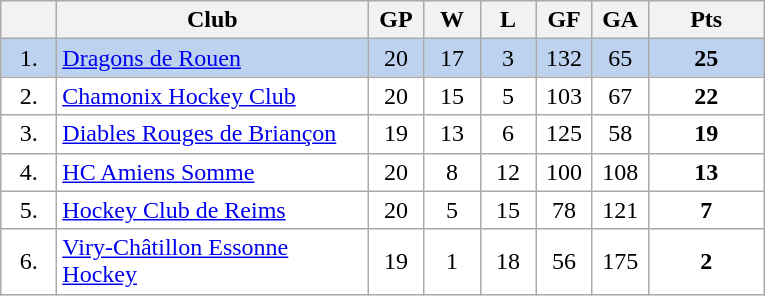<table class="wikitable">
<tr>
<th width="30"></th>
<th width="200">Club</th>
<th width="30">GP</th>
<th width="30">W</th>
<th width="30">L</th>
<th width="30">GF</th>
<th width="30">GA</th>
<th width="70">Pts</th>
</tr>
<tr bgcolor="#BCD2EE" align="center">
<td>1.</td>
<td align="left"><a href='#'>Dragons de Rouen</a></td>
<td>20</td>
<td>17</td>
<td>3</td>
<td>132</td>
<td>65</td>
<td><strong>25</strong></td>
</tr>
<tr bgcolor="#FFFFFF" align="center">
<td>2.</td>
<td align="left"><a href='#'>Chamonix Hockey Club</a></td>
<td>20</td>
<td>15</td>
<td>5</td>
<td>103</td>
<td>67</td>
<td><strong>22</strong></td>
</tr>
<tr bgcolor="#FFFFFF" align="center">
<td>3.</td>
<td align="left"><a href='#'>Diables Rouges de Briançon</a></td>
<td>19</td>
<td>13</td>
<td>6</td>
<td>125</td>
<td>58</td>
<td><strong>19</strong></td>
</tr>
<tr bgcolor="#FFFFFF" align="center">
<td>4.</td>
<td align="left"><a href='#'>HC Amiens Somme</a></td>
<td>20</td>
<td>8</td>
<td>12</td>
<td>100</td>
<td>108</td>
<td><strong>13</strong></td>
</tr>
<tr bgcolor="#FFFFFF" align="center">
<td>5.</td>
<td align="left"><a href='#'>Hockey Club de Reims</a></td>
<td>20</td>
<td>5</td>
<td>15</td>
<td>78</td>
<td>121</td>
<td><strong>7</strong></td>
</tr>
<tr bgcolor="#FFFFFF" align="center">
<td>6.</td>
<td align="left"><a href='#'>Viry-Châtillon Essonne Hockey</a></td>
<td>19</td>
<td>1</td>
<td>18</td>
<td>56</td>
<td>175</td>
<td><strong>2</strong></td>
</tr>
</table>
